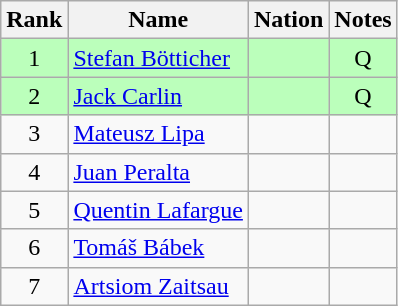<table class="wikitable sortable" style="text-align:center">
<tr>
<th>Rank</th>
<th>Name</th>
<th>Nation</th>
<th>Notes</th>
</tr>
<tr bgcolor=bbffbb>
<td>1</td>
<td align=left><a href='#'>Stefan Bötticher</a></td>
<td align=left></td>
<td>Q</td>
</tr>
<tr bgcolor=bbffbb>
<td>2</td>
<td align=left><a href='#'>Jack Carlin</a></td>
<td align=left></td>
<td>Q</td>
</tr>
<tr>
<td>3</td>
<td align=left><a href='#'>Mateusz Lipa</a></td>
<td align=left></td>
<td></td>
</tr>
<tr>
<td>4</td>
<td align=left><a href='#'>Juan Peralta</a></td>
<td align=left></td>
<td></td>
</tr>
<tr>
<td>5</td>
<td align=left><a href='#'>Quentin Lafargue</a></td>
<td align=left></td>
<td></td>
</tr>
<tr>
<td>6</td>
<td align=left><a href='#'>Tomáš Bábek</a></td>
<td align=left></td>
<td></td>
</tr>
<tr>
<td>7</td>
<td align=left><a href='#'>Artsiom Zaitsau</a></td>
<td align=left></td>
<td></td>
</tr>
</table>
